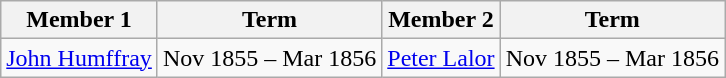<table class="wikitable">
<tr>
<th>Member 1</th>
<th>Term</th>
<th>Member 2</th>
<th>Term</th>
</tr>
<tr>
<td><a href='#'>John Humffray</a></td>
<td>Nov 1855 – Mar 1856</td>
<td><a href='#'>Peter Lalor</a></td>
<td>Nov 1855 – Mar 1856</td>
</tr>
</table>
